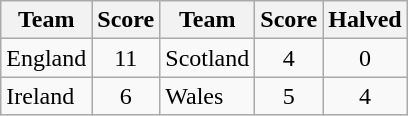<table class="wikitable" style="text-align:center">
<tr>
<th>Team</th>
<th>Score</th>
<th>Team</th>
<th>Score</th>
<th>Halved</th>
</tr>
<tr>
<td align=left> England</td>
<td>11</td>
<td align=left> Scotland</td>
<td>4</td>
<td>0</td>
</tr>
<tr>
<td align=left> Ireland</td>
<td>6</td>
<td align=left> Wales</td>
<td>5</td>
<td>4</td>
</tr>
</table>
